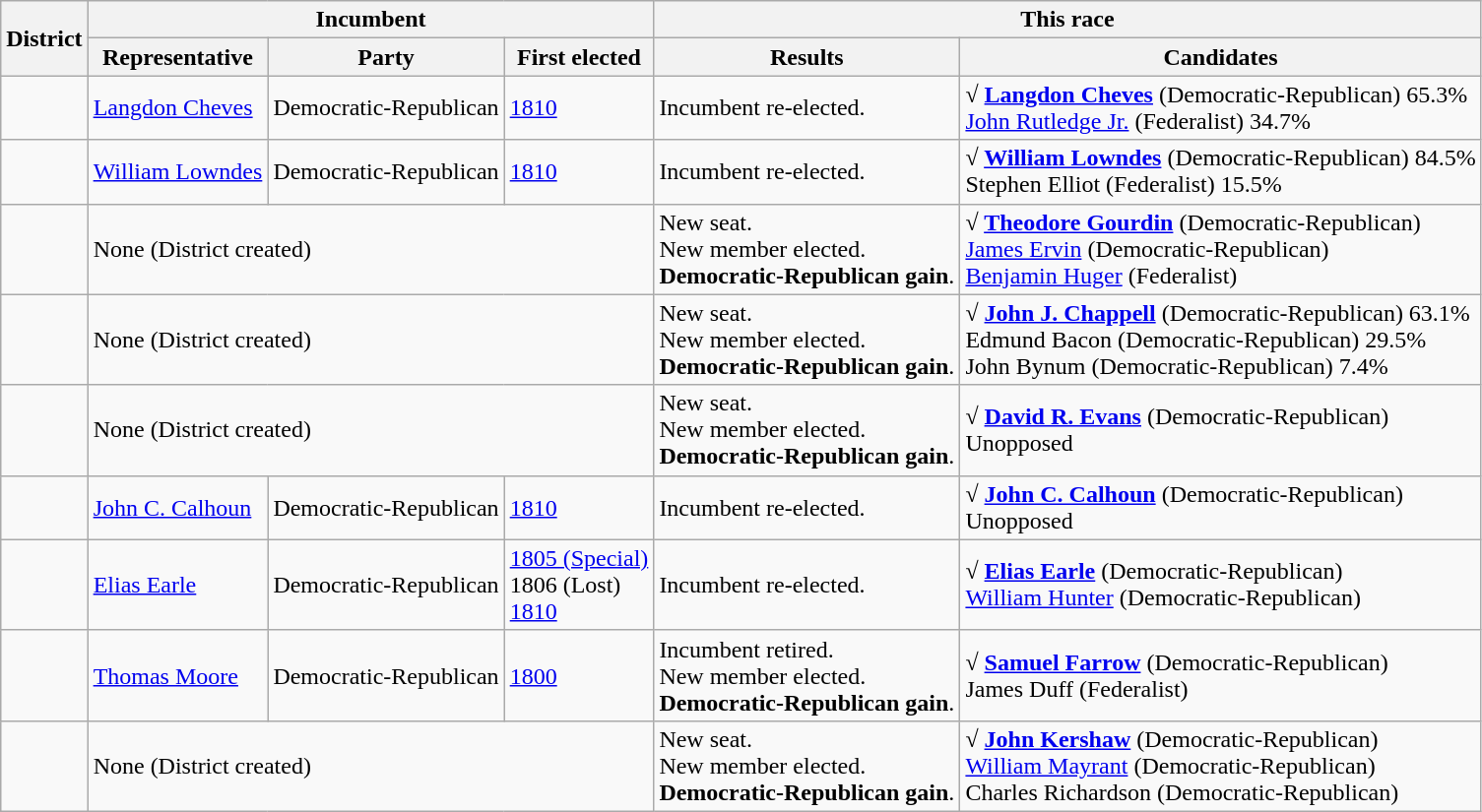<table class=wikitable>
<tr>
<th rowspan=2>District</th>
<th colspan=3>Incumbent</th>
<th colspan=2>This race</th>
</tr>
<tr>
<th>Representative</th>
<th>Party</th>
<th>First elected</th>
<th>Results</th>
<th>Candidates</th>
</tr>
<tr>
<td><br></td>
<td><a href='#'>Langdon Cheves</a></td>
<td>Democratic-Republican</td>
<td><a href='#'>1810</a></td>
<td>Incumbent re-elected.</td>
<td nowrap><strong>√ <a href='#'>Langdon Cheves</a></strong> (Democratic-Republican) 65.3%<br><a href='#'>John Rutledge Jr.</a> (Federalist) 34.7%</td>
</tr>
<tr>
<td><br></td>
<td><a href='#'>William Lowndes</a><br></td>
<td>Democratic-Republican</td>
<td><a href='#'>1810</a></td>
<td>Incumbent re-elected.</td>
<td nowrap><strong>√ <a href='#'>William Lowndes</a></strong> (Democratic-Republican) 84.5%<br>Stephen Elliot (Federalist) 15.5%</td>
</tr>
<tr>
<td><br></td>
<td colspan=3>None (District created)</td>
<td>New seat.<br>New member elected.<br><strong>Democratic-Republican gain</strong>.</td>
<td nowrap><strong>√ <a href='#'>Theodore Gourdin</a></strong> (Democratic-Republican)<br><a href='#'>James Ervin</a> (Democratic-Republican)<br><a href='#'>Benjamin Huger</a> (Federalist)</td>
</tr>
<tr>
<td><br></td>
<td colspan=3>None (District created)</td>
<td>New seat.<br>New member elected.<br><strong>Democratic-Republican gain</strong>.</td>
<td nowrap><strong>√ <a href='#'>John J. Chappell</a></strong> (Democratic-Republican) 63.1%<br>Edmund Bacon (Democratic-Republican) 29.5%<br>John Bynum (Democratic-Republican) 7.4%</td>
</tr>
<tr>
<td><br></td>
<td colspan=3>None (District created)</td>
<td>New seat.<br>New member elected.<br><strong>Democratic-Republican gain</strong>.</td>
<td nowrap><strong>√ <a href='#'>David R. Evans</a></strong> (Democratic-Republican)<br>Unopposed</td>
</tr>
<tr>
<td><br></td>
<td><a href='#'>John C. Calhoun</a></td>
<td>Democratic-Republican</td>
<td><a href='#'>1810</a></td>
<td>Incumbent re-elected.</td>
<td nowrap><strong>√ <a href='#'>John C. Calhoun</a></strong> (Democratic-Republican)<br>Unopposed</td>
</tr>
<tr>
<td><br></td>
<td><a href='#'>Elias Earle</a><br></td>
<td>Democratic-Republican</td>
<td><a href='#'>1805 (Special)</a><br>1806 (Lost)<br><a href='#'>1810</a></td>
<td>Incumbent re-elected.</td>
<td><strong>√ <a href='#'>Elias Earle</a></strong> (Democratic-Republican)<br><a href='#'>William Hunter</a> (Democratic-Republican)</td>
</tr>
<tr>
<td><br></td>
<td><a href='#'>Thomas Moore</a><br></td>
<td>Democratic-Republican</td>
<td><a href='#'>1800</a></td>
<td>Incumbent retired.<br>New member elected.<br><strong>Democratic-Republican gain</strong>.</td>
<td nowrap><strong>√ <a href='#'>Samuel Farrow</a></strong> (Democratic-Republican)<br>James Duff (Federalist)</td>
</tr>
<tr>
<td><br></td>
<td colspan=3>None (District created)</td>
<td>New seat.<br>New member elected.<br><strong>Democratic-Republican gain</strong>.</td>
<td nowrap><strong>√ <a href='#'>John Kershaw</a></strong> (Democratic-Republican)<br><a href='#'>William Mayrant</a> (Democratic-Republican)<br>Charles Richardson (Democratic-Republican)</td>
</tr>
</table>
